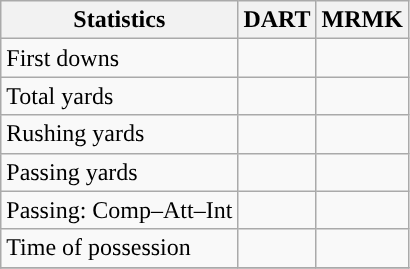<table class="wikitable" style="float: left;">
<tr>
<th>Statistics</th>
<th>DART</th>
<th>MRMK</th>
</tr>
<tr>
<td>First downs</td>
<td></td>
<td></td>
</tr>
<tr>
<td>Total yards</td>
<td></td>
<td></td>
</tr>
<tr>
<td>Rushing yards</td>
<td></td>
<td></td>
</tr>
<tr>
<td>Passing yards</td>
<td></td>
<td></td>
</tr>
<tr>
<td>Passing: Comp–Att–Int</td>
<td></td>
<td></td>
</tr>
<tr>
<td>Time of possession</td>
<td></td>
<td></td>
</tr>
<tr>
</tr>
</table>
